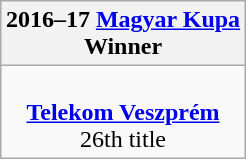<table class=wikitable style="text-align:center; margin:auto">
<tr>
<th>2016–17 <a href='#'>Magyar Kupa</a><br>Winner</th>
</tr>
<tr>
<td align=center><br><strong><a href='#'>Telekom Veszprém</a></strong><br>26th title</td>
</tr>
</table>
